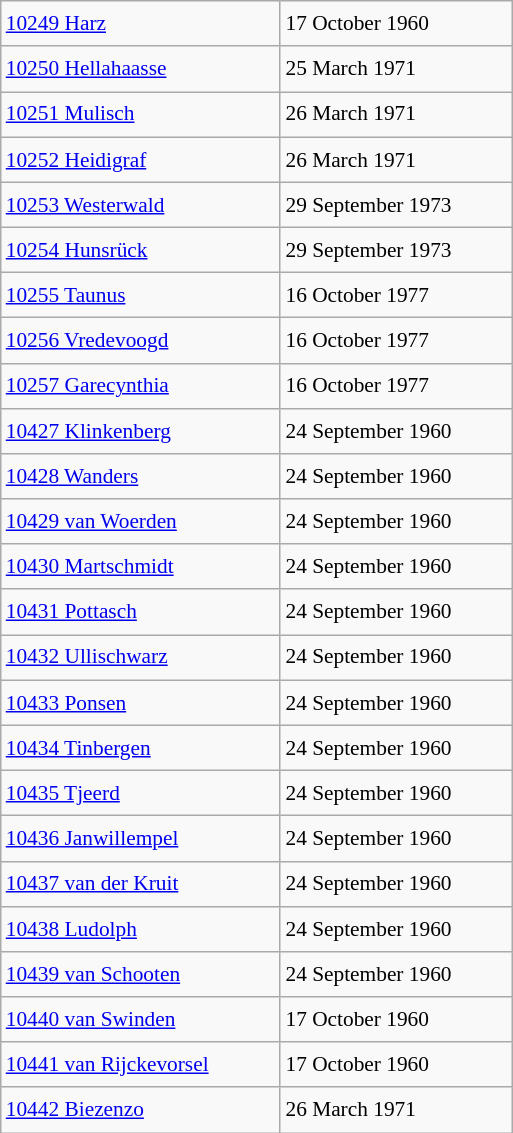<table class="wikitable" style="font-size: 89%; float: left; width: 24em; margin-right: 1em; line-height: 1.65em">
<tr>
<td><a href='#'>10249 Harz</a></td>
<td>17 October 1960</td>
</tr>
<tr>
<td><a href='#'>10250 Hellahaasse</a></td>
<td>25 March 1971</td>
</tr>
<tr>
<td><a href='#'>10251 Mulisch</a></td>
<td>26 March 1971</td>
</tr>
<tr>
<td><a href='#'>10252 Heidigraf</a></td>
<td>26 March 1971</td>
</tr>
<tr>
<td><a href='#'>10253 Westerwald</a></td>
<td>29 September 1973</td>
</tr>
<tr>
<td><a href='#'>10254 Hunsrück</a></td>
<td>29 September 1973</td>
</tr>
<tr>
<td><a href='#'>10255 Taunus</a></td>
<td>16 October 1977</td>
</tr>
<tr>
<td><a href='#'>10256 Vredevoogd</a></td>
<td>16 October 1977</td>
</tr>
<tr>
<td><a href='#'>10257 Garecynthia</a></td>
<td>16 October 1977</td>
</tr>
<tr>
<td><a href='#'>10427 Klinkenberg</a></td>
<td>24 September 1960</td>
</tr>
<tr>
<td><a href='#'>10428 Wanders</a></td>
<td>24 September 1960</td>
</tr>
<tr>
<td><a href='#'>10429 van Woerden</a></td>
<td>24 September 1960</td>
</tr>
<tr>
<td><a href='#'>10430 Martschmidt</a></td>
<td>24 September 1960</td>
</tr>
<tr>
<td><a href='#'>10431 Pottasch</a></td>
<td>24 September 1960</td>
</tr>
<tr>
<td><a href='#'>10432 Ullischwarz</a></td>
<td>24 September 1960</td>
</tr>
<tr>
<td><a href='#'>10433 Ponsen</a></td>
<td>24 September 1960</td>
</tr>
<tr>
<td><a href='#'>10434 Tinbergen</a></td>
<td>24 September 1960</td>
</tr>
<tr>
<td><a href='#'>10435 Tjeerd</a></td>
<td>24 September 1960</td>
</tr>
<tr>
<td><a href='#'>10436 Janwillempel</a></td>
<td>24 September 1960</td>
</tr>
<tr>
<td><a href='#'>10437 van der Kruit</a></td>
<td>24 September 1960</td>
</tr>
<tr>
<td><a href='#'>10438 Ludolph</a></td>
<td>24 September 1960</td>
</tr>
<tr>
<td><a href='#'>10439 van Schooten</a></td>
<td>24 September 1960</td>
</tr>
<tr>
<td><a href='#'>10440 van Swinden</a></td>
<td>17 October 1960</td>
</tr>
<tr>
<td><a href='#'>10441 van Rijckevorsel</a></td>
<td>17 October 1960</td>
</tr>
<tr>
<td><a href='#'>10442 Biezenzo</a></td>
<td>26 March 1971</td>
</tr>
</table>
